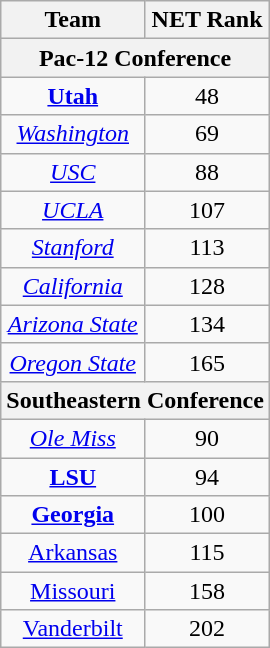<table class="wikitable sortable" style="text-align: center;">
<tr>
<th>Team</th>
<th>NET Rank</th>
</tr>
<tr>
<th colspan="2">Pac-12 Conference</th>
</tr>
<tr>
<td><strong><a href='#'>Utah</a></strong></td>
<td>48</td>
</tr>
<tr>
<td><em><a href='#'>Washington</a></em></td>
<td>69</td>
</tr>
<tr>
<td><em><a href='#'>USC</a></em></td>
<td>88</td>
</tr>
<tr>
<td><em><a href='#'>UCLA</a></em></td>
<td>107</td>
</tr>
<tr>
<td><em><a href='#'>Stanford</a></em></td>
<td>113</td>
</tr>
<tr>
<td><em><a href='#'>California</a></em></td>
<td>128</td>
</tr>
<tr>
<td><em><a href='#'>Arizona State</a></em></td>
<td>134</td>
</tr>
<tr>
<td><em><a href='#'>Oregon State</a></em></td>
<td>165</td>
</tr>
<tr>
<th colspan="2">Southeastern Conference</th>
</tr>
<tr>
<td><em><a href='#'>Ole Miss</a></em></td>
<td>90</td>
</tr>
<tr>
<td><strong><a href='#'>LSU</a></strong></td>
<td>94</td>
</tr>
<tr>
<td><strong><a href='#'>Georgia</a></strong></td>
<td>100</td>
</tr>
<tr>
<td><a href='#'>Arkansas</a></td>
<td>115</td>
</tr>
<tr>
<td><a href='#'>Missouri</a></td>
<td>158</td>
</tr>
<tr>
<td><a href='#'>Vanderbilt</a></td>
<td>202</td>
</tr>
</table>
